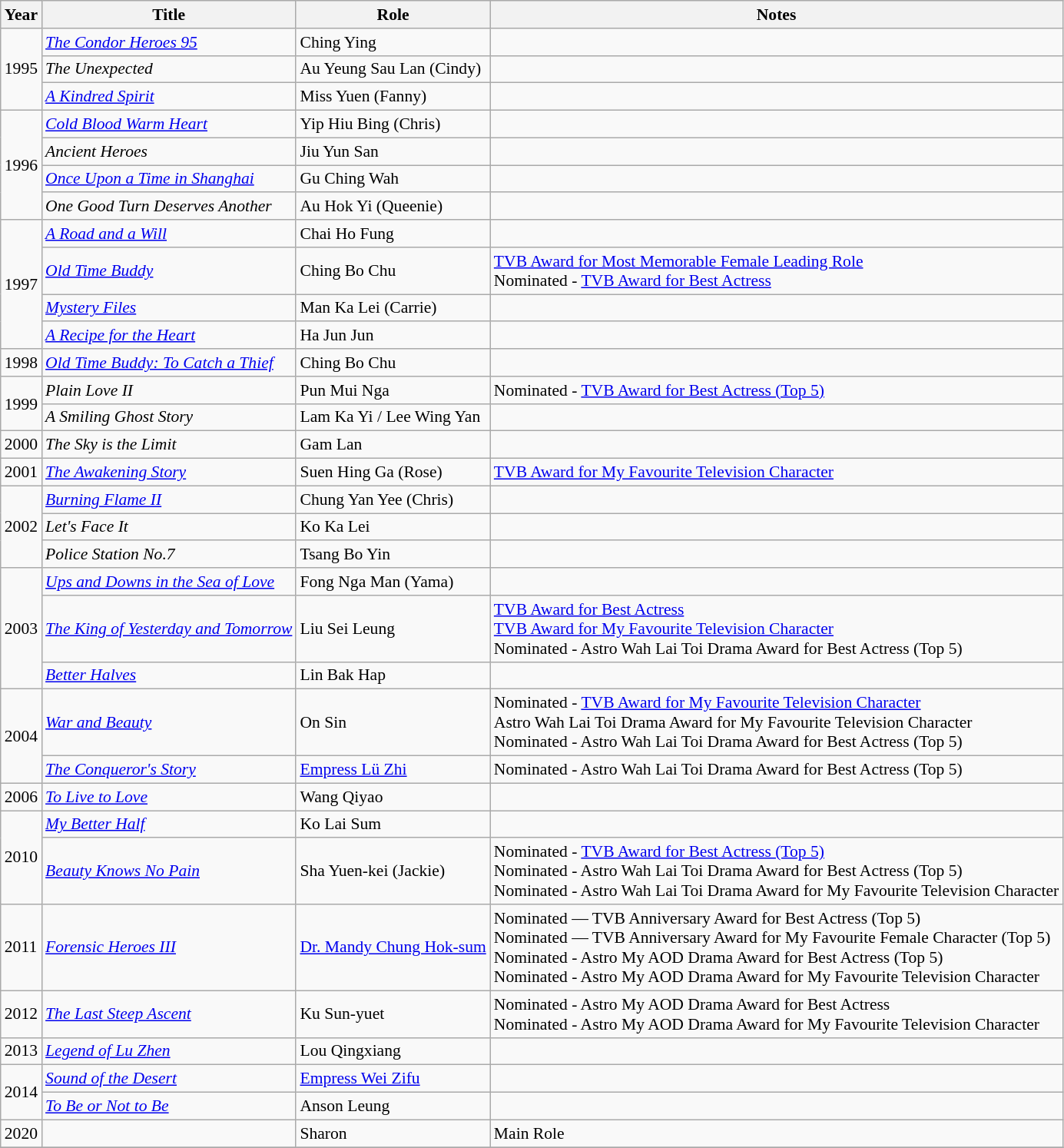<table class="wikitable" style="font-size: 90%;">
<tr>
<th>Year</th>
<th>Title</th>
<th>Role</th>
<th>Notes</th>
</tr>
<tr>
<td rowspan="3">1995</td>
<td><em><a href='#'>The Condor Heroes 95</a></em></td>
<td>Ching Ying</td>
<td></td>
</tr>
<tr>
<td><em>The Unexpected</em></td>
<td>Au Yeung Sau Lan (Cindy)</td>
<td></td>
</tr>
<tr>
<td><em><a href='#'>A Kindred Spirit</a></em></td>
<td>Miss Yuen (Fanny)</td>
<td></td>
</tr>
<tr>
<td rowspan="4">1996</td>
<td><em><a href='#'>Cold Blood Warm Heart</a></em></td>
<td>Yip Hiu Bing (Chris)</td>
<td></td>
</tr>
<tr>
<td><em>Ancient Heroes</em></td>
<td>Jiu Yun San</td>
<td></td>
</tr>
<tr>
<td><em><a href='#'>Once Upon a Time in Shanghai</a></em></td>
<td>Gu Ching Wah</td>
<td></td>
</tr>
<tr>
<td><em>One Good Turn Deserves Another</em></td>
<td>Au Hok Yi (Queenie)</td>
<td></td>
</tr>
<tr>
<td rowspan="4">1997</td>
<td><em><a href='#'>A Road and a Will</a></em></td>
<td>Chai Ho Fung</td>
<td></td>
</tr>
<tr>
<td><em><a href='#'>Old Time Buddy</a></em></td>
<td>Ching Bo Chu</td>
<td><a href='#'>TVB Award for Most Memorable Female Leading Role</a><br>Nominated - <a href='#'>TVB Award for Best Actress</a></td>
</tr>
<tr>
<td><em><a href='#'>Mystery Files</a></em></td>
<td>Man Ka Lei (Carrie)</td>
<td></td>
</tr>
<tr>
<td><em><a href='#'>A Recipe for the Heart</a></em></td>
<td>Ha Jun Jun</td>
<td></td>
</tr>
<tr>
<td>1998</td>
<td><em><a href='#'>Old Time Buddy: To Catch a Thief</a></em></td>
<td>Ching Bo Chu</td>
<td></td>
</tr>
<tr>
<td rowspan="2">1999</td>
<td><em>Plain Love II</em></td>
<td>Pun Mui Nga</td>
<td>Nominated - <a href='#'>TVB Award for Best Actress (Top 5)</a></td>
</tr>
<tr>
<td><em>A Smiling Ghost Story</em></td>
<td>Lam Ka Yi / Lee Wing Yan</td>
<td></td>
</tr>
<tr>
<td>2000</td>
<td><em>The Sky is the Limit</em></td>
<td>Gam Lan</td>
<td></td>
</tr>
<tr>
<td>2001</td>
<td><em><a href='#'>The Awakening Story</a></em></td>
<td>Suen Hing Ga (Rose)</td>
<td><a href='#'>TVB Award for My Favourite Television Character</a></td>
</tr>
<tr>
<td rowspan="3">2002</td>
<td><em><a href='#'>Burning Flame II</a></em></td>
<td>Chung Yan Yee (Chris)</td>
<td></td>
</tr>
<tr>
<td><em>Let's Face It</em></td>
<td>Ko Ka Lei</td>
<td></td>
</tr>
<tr>
<td><em>Police Station No.7</em></td>
<td>Tsang Bo Yin</td>
<td></td>
</tr>
<tr>
<td rowspan="3">2003</td>
<td><em><a href='#'>Ups and Downs in the Sea of Love</a></em></td>
<td>Fong Nga Man (Yama)</td>
<td></td>
</tr>
<tr>
<td><em><a href='#'>The King of Yesterday and Tomorrow</a></em></td>
<td>Liu Sei Leung</td>
<td><a href='#'>TVB Award for Best Actress</a> <br> <a href='#'>TVB Award for My Favourite Television Character</a> <br> Nominated - Astro Wah Lai Toi Drama Award for Best Actress (Top 5)</td>
</tr>
<tr>
<td><em><a href='#'>Better Halves</a></em></td>
<td>Lin Bak Hap</td>
<td></td>
</tr>
<tr>
<td rowspan="2">2004</td>
<td><em><a href='#'>War and Beauty</a></em></td>
<td>On Sin</td>
<td>Nominated - <a href='#'>TVB Award for My Favourite Television Character</a> <br> Astro Wah Lai Toi Drama Award for My Favourite Television Character <br> Nominated - Astro Wah Lai Toi Drama Award for Best Actress (Top 5)</td>
</tr>
<tr>
<td><em><a href='#'>The Conqueror's Story</a></em></td>
<td><a href='#'>Empress Lü Zhi</a></td>
<td>Nominated - Astro Wah Lai Toi Drama Award for Best Actress (Top 5)</td>
</tr>
<tr>
<td>2006</td>
<td><em><a href='#'>To Live to Love</a></em></td>
<td>Wang Qiyao</td>
<td></td>
</tr>
<tr>
<td rowspan=2>2010</td>
<td><em><a href='#'>My Better Half</a></em></td>
<td>Ko Lai Sum</td>
<td></td>
</tr>
<tr>
<td><em><a href='#'>Beauty Knows No Pain</a></em></td>
<td>Sha Yuen-kei (Jackie)</td>
<td>Nominated - <a href='#'>TVB Award for Best Actress (Top 5)</a> <br> Nominated - Astro Wah Lai Toi Drama Award for Best Actress (Top 5) <br> Nominated - Astro Wah Lai Toi Drama Award for My Favourite Television Character</td>
</tr>
<tr>
<td>2011</td>
<td><em><a href='#'>Forensic Heroes III</a></em></td>
<td><a href='#'>Dr. Mandy Chung Hok-sum</a></td>
<td>Nominated — TVB Anniversary Award for Best Actress (Top 5)<br>Nominated — TVB Anniversary Award for My Favourite Female Character (Top 5) <br> Nominated - Astro My AOD Drama Award for Best Actress (Top 5)<br> Nominated - Astro My AOD Drama Award for My Favourite Television Character</td>
</tr>
<tr>
<td>2012</td>
<td><em><a href='#'>The Last Steep Ascent</a></em></td>
<td>Ku Sun-yuet</td>
<td>Nominated - Astro My AOD Drama Award for Best Actress <br> Nominated - Astro My AOD Drama Award for My Favourite Television Character</td>
</tr>
<tr>
<td>2013</td>
<td><em><a href='#'>Legend of Lu Zhen</a></em></td>
<td>Lou Qingxiang</td>
<td></td>
</tr>
<tr>
<td rowspan=2>2014</td>
<td><em><a href='#'>Sound of the Desert</a></em></td>
<td><a href='#'>Empress Wei Zifu</a></td>
<td></td>
</tr>
<tr>
<td><em><a href='#'>To Be or Not to Be</a></em></td>
<td>Anson Leung</td>
<td></td>
</tr>
<tr>
<td>2020</td>
<td><em></em></td>
<td>Sharon</td>
<td>Main Role</td>
</tr>
<tr>
</tr>
</table>
